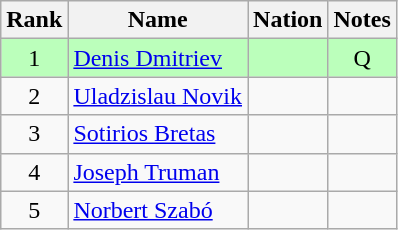<table class="wikitable sortable" style="text-align:center">
<tr>
<th>Rank</th>
<th>Name</th>
<th>Nation</th>
<th>Notes</th>
</tr>
<tr bgcolor=bbffbb>
<td>1</td>
<td align=left><a href='#'>Denis Dmitriev</a></td>
<td align=left></td>
<td>Q</td>
</tr>
<tr>
<td>2</td>
<td align=left><a href='#'>Uladzislau Novik</a></td>
<td align=left></td>
<td></td>
</tr>
<tr>
<td>3</td>
<td align=left><a href='#'>Sotirios Bretas</a></td>
<td align=left></td>
<td></td>
</tr>
<tr>
<td>4</td>
<td align=left><a href='#'>Joseph Truman</a></td>
<td align=left></td>
<td></td>
</tr>
<tr>
<td>5</td>
<td align=left><a href='#'>Norbert Szabó</a></td>
<td align=left></td>
<td></td>
</tr>
</table>
